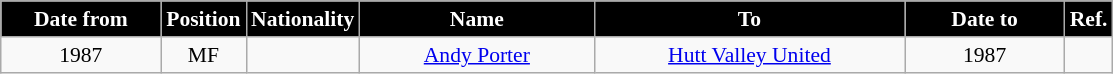<table class="wikitable" style="text-align:center; font-size:90%; ">
<tr>
<th style="background:#000000; color:white; width:100px;">Date from</th>
<th style="background:#000000; color:white; width:50px;">Position</th>
<th style="background:#000000; color:white; width:50px;">Nationality</th>
<th style="background:#000000; color:white; width:150px;">Name</th>
<th style="background:#000000; color:white; width:200px;">To</th>
<th style="background:#000000; color:white; width:100px;">Date to</th>
<th style="background:#000000; color:white; width:25px;">Ref.</th>
</tr>
<tr>
<td>1987</td>
<td>MF</td>
<td></td>
<td><a href='#'>Andy Porter</a></td>
<td> <a href='#'>Hutt Valley United</a></td>
<td>1987</td>
<td></td>
</tr>
</table>
